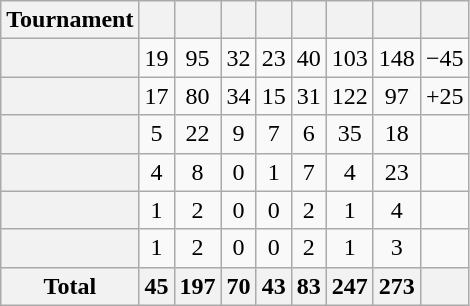<table class="wikitable plainrowheaders sortable">
<tr>
<th>Tournament</th>
<th scope=col></th>
<th scope=col></th>
<th scope=col></th>
<th scope=col></th>
<th scope=col></th>
<th scope=col></th>
<th scope=col></th>
<th scope=col></th>
</tr>
<tr>
<th scope=row align=left></th>
<td align=center>19</td>
<td align=center>95</td>
<td align=center>32</td>
<td align=center>23</td>
<td align=center>40</td>
<td align=center>103</td>
<td align=center>148</td>
<td align=center>−45</td>
</tr>
<tr>
<th scope=row align=left></th>
<td align=center>17</td>
<td align=center>80</td>
<td align=center>34</td>
<td align=center>15</td>
<td align=center>31</td>
<td align=center>122</td>
<td align=center>97</td>
<td align=center>+25</td>
</tr>
<tr>
<th scope=row align=left></th>
<td align=center>5</td>
<td align=center>22</td>
<td align=center>9</td>
<td align=center>7</td>
<td align=center>6</td>
<td align=center>35</td>
<td align=center>18</td>
<td align=center></td>
</tr>
<tr>
<th scope=row align=left></th>
<td align=center>4</td>
<td align=center>8</td>
<td align=center>0</td>
<td align=center>1</td>
<td align=center>7</td>
<td align=center>4</td>
<td align=center>23</td>
<td align=center></td>
</tr>
<tr>
<th scope=row align=left></th>
<td align=center>1</td>
<td align=center>2</td>
<td align=center>0</td>
<td align=center>0</td>
<td align=center>2</td>
<td align=center>1</td>
<td align=center>4</td>
<td align=center></td>
</tr>
<tr>
<th scope=row align=left></th>
<td align=center>1</td>
<td align=center>2</td>
<td align=center>0</td>
<td align=center>0</td>
<td align=center>2</td>
<td align=center>1</td>
<td align=center>3</td>
<td align=center></td>
</tr>
<tr class=sortbottom>
<th scope=row><strong>Total</strong></th>
<th align=center>45</th>
<th align=center>197</th>
<th align=center>70</th>
<th align=center>43</th>
<th align=center>83</th>
<th align=center>247</th>
<th align=center>273</th>
<th align=center></th>
</tr>
</table>
